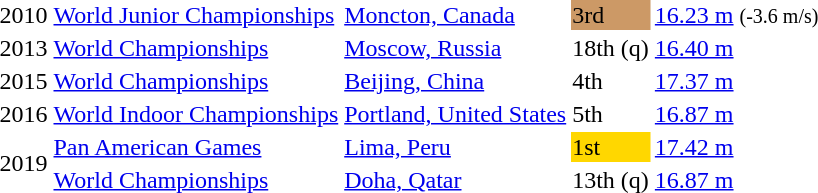<table>
<tr>
<td>2010</td>
<td><a href='#'>World Junior Championships</a></td>
<td><a href='#'>Moncton, Canada</a></td>
<td bgcolor=cc9966>3rd</td>
<td><a href='#'>16.23 m</a>  <small>(-3.6 m/s)</small></td>
</tr>
<tr>
<td>2013</td>
<td><a href='#'>World Championships</a></td>
<td><a href='#'>Moscow, Russia</a></td>
<td>18th (q)</td>
<td><a href='#'>16.40 m</a></td>
</tr>
<tr>
<td>2015</td>
<td><a href='#'>World Championships</a></td>
<td><a href='#'>Beijing, China</a></td>
<td>4th</td>
<td><a href='#'>17.37 m</a></td>
</tr>
<tr>
<td>2016</td>
<td><a href='#'>World Indoor Championships</a></td>
<td><a href='#'>Portland, United States</a></td>
<td>5th</td>
<td><a href='#'>16.87 m</a></td>
</tr>
<tr>
<td rowspan=2>2019</td>
<td><a href='#'>Pan American Games</a></td>
<td><a href='#'>Lima, Peru</a></td>
<td bgcolor=gold>1st</td>
<td><a href='#'>17.42 m</a></td>
</tr>
<tr>
<td><a href='#'>World Championships</a></td>
<td><a href='#'>Doha, Qatar</a></td>
<td>13th (q)</td>
<td><a href='#'>16.87 m</a></td>
</tr>
</table>
